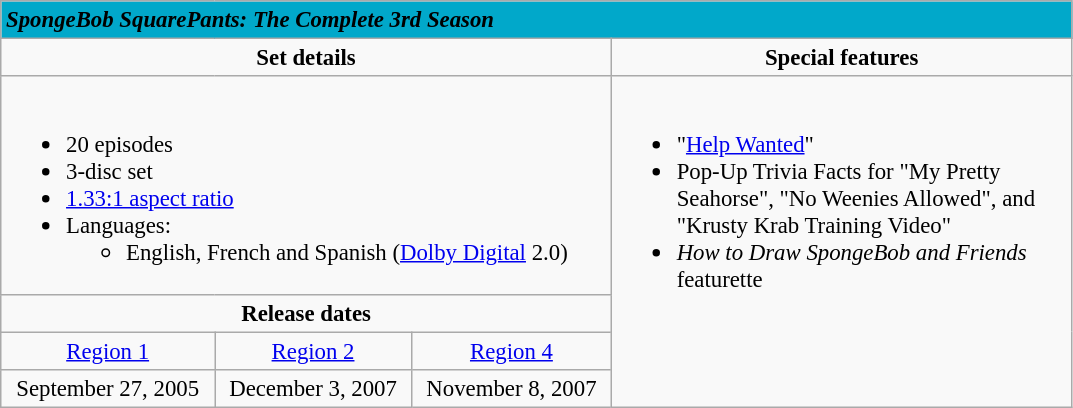<table class="wikitable" style="font-size: 95%;">
<tr style="background:#01A8CA; color:#000;">
<td colspan="4"><strong><em>SpongeBob SquarePants: The Complete 3rd Season</em></strong></td>
</tr>
<tr valign="top">
<td style="text-align:center; width:400px;" colspan="3"><strong>Set details</strong></td>
<td style="width:300px; text-align:center;"><strong>Special features</strong></td>
</tr>
<tr valign="top">
<td colspan="3" style="text-align:left; width:400px;"><br><ul><li>20 episodes</li><li>3-disc set</li><li><a href='#'>1.33:1 aspect ratio</a></li><li>Languages:<ul><li>English, French and Spanish (<a href='#'>Dolby Digital</a> 2.0)</li></ul></li></ul></td>
<td rowspan="4" style="text-align:left; width:300px;"><br><ul><li>"<a href='#'>Help Wanted</a>"</li><li>Pop-Up Trivia Facts for "My Pretty Seahorse", "No Weenies Allowed", and "Krusty Krab Training Video"</li><li><em>How to Draw SpongeBob and Friends</em> featurette</li></ul></td>
</tr>
<tr>
<td colspan="3" style="text-align:center;"><strong>Release dates</strong></td>
</tr>
<tr>
<td style="text-align:center;"><a href='#'>Region 1</a></td>
<td style="text-align:center;"><a href='#'>Region 2</a></td>
<td style="text-align:center;"><a href='#'>Region 4</a></td>
</tr>
<tr style="text-align:center;">
<td>September 27, 2005</td>
<td>December 3, 2007</td>
<td>November 8, 2007</td>
</tr>
</table>
